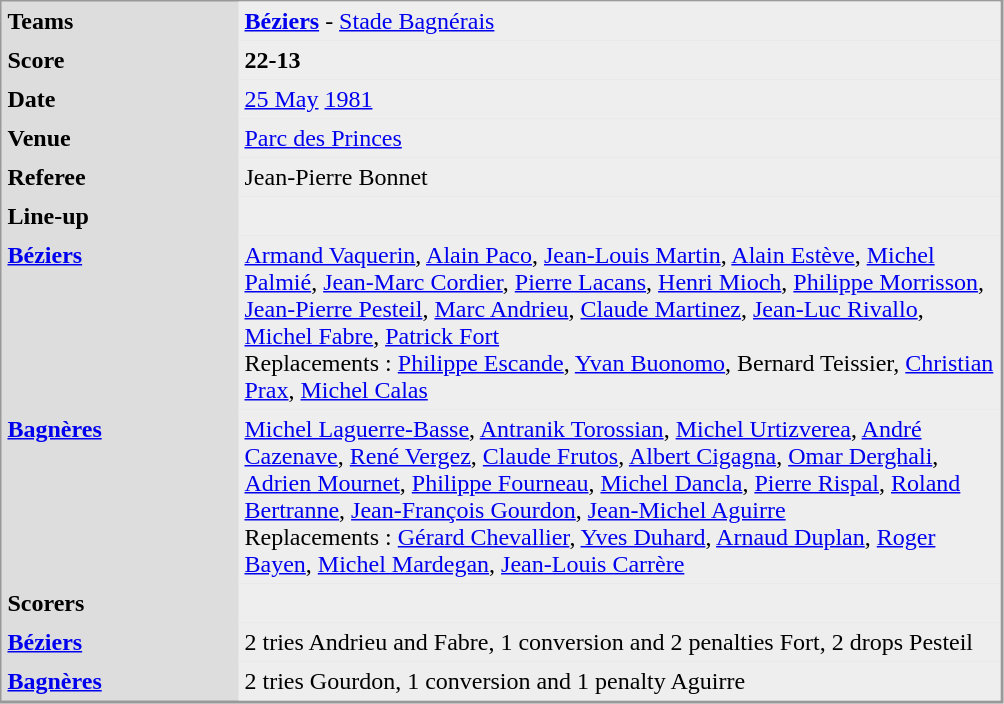<table align="left" cellpadding="4" cellspacing="0"  style="margin: 0 0 0 0; border: 1px solid #999; border-right-width: 2px; border-bottom-width: 2px; background-color: #DDDDDD">
<tr>
<td width="150" valign="top"><strong>Teams</strong></td>
<td width="500" bgcolor=#EEEEEE><strong><a href='#'>Béziers</a> </strong> - <a href='#'>Stade Bagnérais</a></td>
</tr>
<tr>
<td valign="top"><strong>Score</strong></td>
<td bgcolor=#EEEEEE><strong>22-13</strong></td>
</tr>
<tr>
<td valign="top"><strong>Date</strong></td>
<td bgcolor=#EEEEEE><a href='#'>25 May</a> <a href='#'>1981</a></td>
</tr>
<tr>
<td valign="top"><strong>Venue</strong></td>
<td bgcolor=#EEEEEE><a href='#'>Parc des Princes</a></td>
</tr>
<tr>
<td valign="top"><strong>Referee</strong></td>
<td bgcolor=#EEEEEE>Jean-Pierre Bonnet</td>
</tr>
<tr>
<td valign="top"><strong>Line-up</strong></td>
<td bgcolor=#EEEEEE></td>
</tr>
<tr>
<td valign="top"><strong> <a href='#'>Béziers</a> </strong></td>
<td bgcolor=#EEEEEE><a href='#'>Armand Vaquerin</a>, <a href='#'>Alain Paco</a>, <a href='#'>Jean-Louis Martin</a>, <a href='#'>Alain Estève</a>, <a href='#'>Michel Palmié</a>, <a href='#'>Jean-Marc Cordier</a>, <a href='#'>Pierre Lacans</a>, <a href='#'>Henri Mioch</a>, <a href='#'>Philippe Morrisson</a>, <a href='#'>Jean-Pierre Pesteil</a>, <a href='#'>Marc Andrieu</a>, <a href='#'>Claude Martinez</a>, <a href='#'>Jean-Luc Rivallo</a>, <a href='#'>Michel Fabre</a>, <a href='#'>Patrick Fort</a> <br>Replacements : <a href='#'>Philippe Escande</a>, <a href='#'>Yvan Buonomo</a>, Bernard Teissier, <a href='#'>Christian Prax</a>, <a href='#'>Michel Calas</a></td>
</tr>
<tr>
<td valign="top"><strong><a href='#'>Bagnères</a> </strong></td>
<td bgcolor=#EEEEEE><a href='#'>Michel Laguerre-Basse</a>, <a href='#'>Antranik Torossian</a>, <a href='#'>Michel Urtizverea</a>, <a href='#'>André Cazenave</a>, <a href='#'>René Vergez</a>, <a href='#'>Claude Frutos</a>, <a href='#'>Albert Cigagna</a>, <a href='#'>Omar Derghali</a>, <a href='#'>Adrien Mournet</a>, <a href='#'>Philippe Fourneau</a>, <a href='#'>Michel Dancla</a>, <a href='#'>Pierre Rispal</a>, <a href='#'>Roland Bertranne</a>, <a href='#'>Jean-François Gourdon</a>, <a href='#'>Jean-Michel Aguirre</a><br>Replacements : <a href='#'>Gérard Chevallier</a>, <a href='#'>Yves Duhard</a>, <a href='#'>Arnaud Duplan</a>, <a href='#'>Roger Bayen</a>, <a href='#'>Michel Mardegan</a>, <a href='#'>Jean-Louis Carrère</a></td>
</tr>
<tr>
<td valign="top"><strong>Scorers</strong></td>
<td bgcolor=#EEEEEE></td>
</tr>
<tr>
<td valign="top"><strong> <a href='#'>Béziers</a> </strong></td>
<td bgcolor=#EEEEEE>2 tries Andrieu and Fabre, 1 conversion and 2 penalties Fort, 2 drops Pesteil</td>
</tr>
<tr>
<td valign="top"><strong><a href='#'>Bagnères</a></strong></td>
<td bgcolor=#EEEEEE>2 tries Gourdon, 1 conversion and 1 penalty Aguirre</td>
</tr>
</table>
